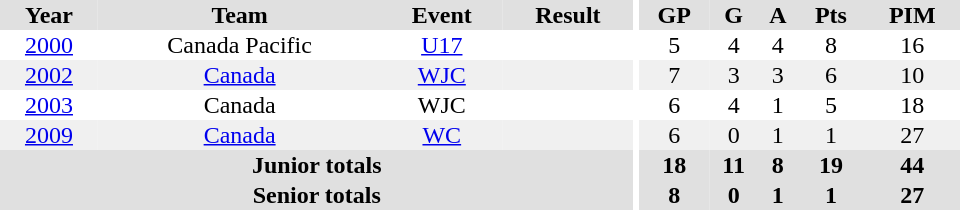<table border="0" cellpadding="1" cellspacing="0" ID="Table3" style="text-align:center; width:40em;">
<tr bgcolor="#e0e0e0">
<th>Year</th>
<th>Team</th>
<th>Event</th>
<th>Result</th>
<th rowspan="99" bgcolor="#ffffff"></th>
<th>GP</th>
<th>G</th>
<th>A</th>
<th>Pts</th>
<th>PIM</th>
</tr>
<tr>
<td><a href='#'>2000</a></td>
<td>Canada Pacific</td>
<td><a href='#'>U17</a></td>
<td></td>
<td>5</td>
<td>4</td>
<td>4</td>
<td>8</td>
<td>16</td>
</tr>
<tr bgcolor="#f0f0f0">
<td><a href='#'>2002</a></td>
<td><a href='#'>Canada</a></td>
<td><a href='#'>WJC</a></td>
<td></td>
<td>7</td>
<td>3</td>
<td>3</td>
<td>6</td>
<td>10</td>
</tr>
<tr>
<td><a href='#'>2003</a></td>
<td>Canada</td>
<td>WJC</td>
<td></td>
<td>6</td>
<td>4</td>
<td>1</td>
<td>5</td>
<td>18</td>
</tr>
<tr bgcolor="#f0f0f0">
<td><a href='#'>2009</a></td>
<td><a href='#'>Canada</a></td>
<td><a href='#'>WC</a></td>
<td></td>
<td>6</td>
<td>0</td>
<td>1</td>
<td>1</td>
<td>27</td>
</tr>
<tr bgcolor="#e0e0e0">
<th colspan=4>Junior totals</th>
<th>18</th>
<th>11</th>
<th>8</th>
<th>19</th>
<th>44</th>
</tr>
<tr bgcolor="#e0e0e0">
<th colspan=4>Senior totals</th>
<th>8</th>
<th>0</th>
<th>1</th>
<th>1</th>
<th>27</th>
</tr>
</table>
